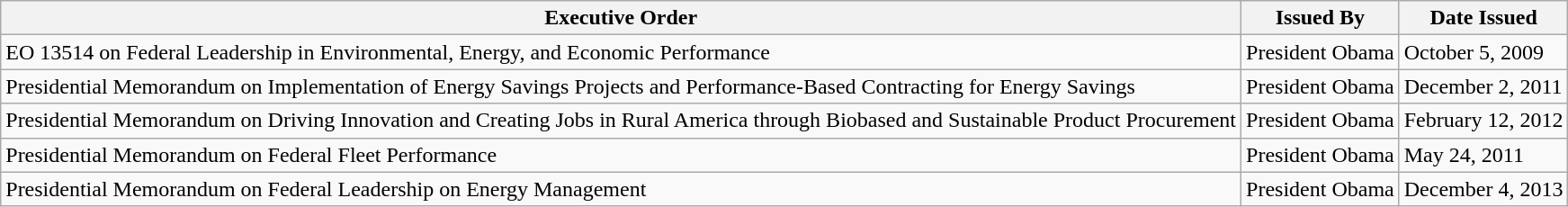<table class="wikitable">
<tr>
<th>Executive Order</th>
<th>Issued By</th>
<th>Date Issued</th>
</tr>
<tr>
<td>EO 13514 on Federal Leadership in Environmental, Energy, and Economic Performance</td>
<td>President Obama</td>
<td>October 5, 2009</td>
</tr>
<tr>
<td>Presidential Memorandum on Implementation of Energy Savings Projects and Performance-Based Contracting for Energy Savings</td>
<td>President Obama</td>
<td>December 2, 2011</td>
</tr>
<tr>
<td>Presidential Memorandum on Driving Innovation and Creating Jobs in Rural America through Biobased and Sustainable Product Procurement</td>
<td>President Obama</td>
<td>February 12, 2012</td>
</tr>
<tr>
<td>Presidential Memorandum on Federal Fleet Performance</td>
<td>President Obama</td>
<td>May 24, 2011</td>
</tr>
<tr>
<td>Presidential Memorandum on Federal Leadership on Energy Management</td>
<td>President Obama</td>
<td>December 4, 2013</td>
</tr>
</table>
